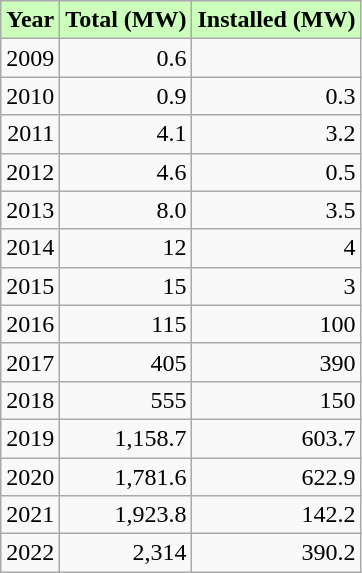<table class="wikitable" style="text-align:right;">
<tr>
<th style="background-color: #cfb;">Year</th>
<th style="background-color: #cfb;">Total (MW)</th>
<th style="background-color: #cfb;">Installed (MW)</th>
</tr>
<tr>
<td>2009</td>
<td>0.6</td>
<td></td>
</tr>
<tr>
<td>2010</td>
<td>0.9</td>
<td>0.3</td>
</tr>
<tr>
<td>2011</td>
<td>4.1</td>
<td>3.2</td>
</tr>
<tr>
<td>2012</td>
<td>4.6</td>
<td>0.5</td>
</tr>
<tr>
<td>2013</td>
<td>8.0</td>
<td>3.5</td>
</tr>
<tr>
<td>2014</td>
<td>12</td>
<td>4</td>
</tr>
<tr>
<td>2015</td>
<td>15</td>
<td>3</td>
</tr>
<tr>
<td>2016</td>
<td>115</td>
<td>100</td>
</tr>
<tr>
<td>2017</td>
<td>405</td>
<td>390</td>
</tr>
<tr>
<td>2018</td>
<td>555</td>
<td>150</td>
</tr>
<tr>
<td>2019</td>
<td>1,158.7</td>
<td>603.7</td>
</tr>
<tr>
<td>2020</td>
<td>1,781.6</td>
<td>622.9</td>
</tr>
<tr>
<td>2021</td>
<td>1,923.8</td>
<td>142.2</td>
</tr>
<tr>
<td>2022</td>
<td>2,314</td>
<td>390.2</td>
</tr>
</table>
